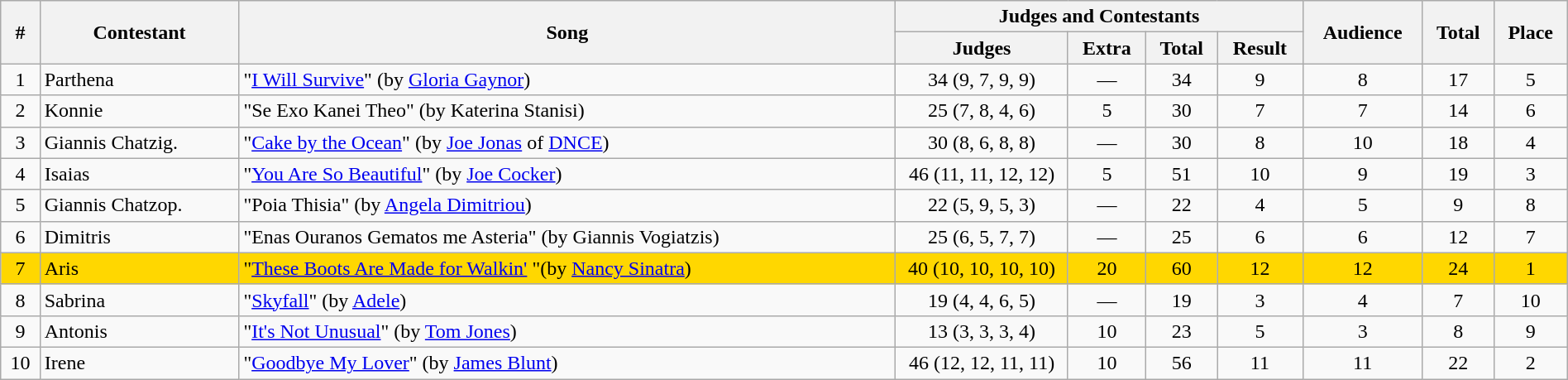<table class="sortable wikitable" style="text-align:center;" width="100%">
<tr>
<th rowspan="2">#</th>
<th rowspan="2">Contestant</th>
<th rowspan="2">Song</th>
<th colspan="4">Judges and Contestants</th>
<th rowspan="2">Audience</th>
<th rowspan="2">Total</th>
<th rowspan="2">Place</th>
</tr>
<tr>
<th width="11%">Judges</th>
<th>Extra</th>
<th>Total</th>
<th>Result</th>
</tr>
<tr>
<td>1</td>
<td align="left">Parthena</td>
<td align="left">"<a href='#'>I Will Survive</a>" (by <a href='#'>Gloria Gaynor</a>)</td>
<td>34 (9, 7, 9, 9)</td>
<td>—</td>
<td>34</td>
<td>9</td>
<td>8</td>
<td>17</td>
<td>5</td>
</tr>
<tr>
<td>2</td>
<td align="left">Konnie</td>
<td align="left">"Se Exo Kanei Theo" (by Katerina Stanisi)</td>
<td>25 (7, 8, 4, 6)</td>
<td>5</td>
<td>30</td>
<td>7</td>
<td>7</td>
<td>14</td>
<td>6</td>
</tr>
<tr>
<td>3</td>
<td align="left">Giannis Chatzig.</td>
<td align="left">"<a href='#'>Cake by the Ocean</a>" (by <a href='#'>Joe Jonas</a> of <a href='#'>DNCE</a>)</td>
<td>30 (8, 6, 8, 8)</td>
<td>—</td>
<td>30</td>
<td>8</td>
<td>10</td>
<td>18</td>
<td>4</td>
</tr>
<tr>
<td>4</td>
<td align="left">Isaias</td>
<td align="left">"<a href='#'>You Are So Beautiful</a>" (by <a href='#'>Joe Cocker</a>)</td>
<td>46 (11, 11, 12, 12)</td>
<td>5</td>
<td>51</td>
<td>10</td>
<td>9</td>
<td>19</td>
<td>3</td>
</tr>
<tr>
<td>5</td>
<td align="left">Giannis Chatzop.</td>
<td align="left">"Poia Thisia" (by <a href='#'>Angela Dimitriou</a>)</td>
<td>22 (5, 9, 5, 3)</td>
<td>—</td>
<td>22</td>
<td>4</td>
<td>5</td>
<td>9</td>
<td>8</td>
</tr>
<tr>
<td>6</td>
<td align="left">Dimitris</td>
<td align="left">"Enas Ouranos Gematos me Asteria" (by Giannis Vogiatzis)</td>
<td>25 (6, 5, 7, 7)</td>
<td>—</td>
<td>25</td>
<td>6</td>
<td>6</td>
<td>12</td>
<td>7</td>
</tr>
<tr bgcolor="gold">
<td>7</td>
<td align="left">Aris</td>
<td align="left">"<a href='#'>These Boots Are Made for Walkin'</a> "(by <a href='#'>Nancy Sinatra</a>)</td>
<td>40 (10, 10, 10, 10)</td>
<td>20</td>
<td>60</td>
<td>12</td>
<td>12</td>
<td>24</td>
<td>1</td>
</tr>
<tr>
<td>8</td>
<td align="left">Sabrina</td>
<td align="left">"<a href='#'>Skyfall</a>" (by <a href='#'>Adele</a>)</td>
<td>19 (4, 4, 6, 5)</td>
<td>—</td>
<td>19</td>
<td>3</td>
<td>4</td>
<td>7</td>
<td>10</td>
</tr>
<tr>
<td>9</td>
<td align="left">Antonis</td>
<td align="left">"<a href='#'>It's Not Unusual</a>" (by <a href='#'>Tom Jones</a>)</td>
<td>13 (3, 3, 3, 4)</td>
<td>10</td>
<td>23</td>
<td>5</td>
<td>3</td>
<td>8</td>
<td>9</td>
</tr>
<tr>
<td>10</td>
<td align="left">Irene</td>
<td align="left">"<a href='#'>Goodbye My Lover</a>" (by <a href='#'>James Blunt</a>)</td>
<td>46 (12, 12, 11, 11)</td>
<td>10</td>
<td>56</td>
<td>11</td>
<td>11</td>
<td>22</td>
<td>2</td>
</tr>
</table>
